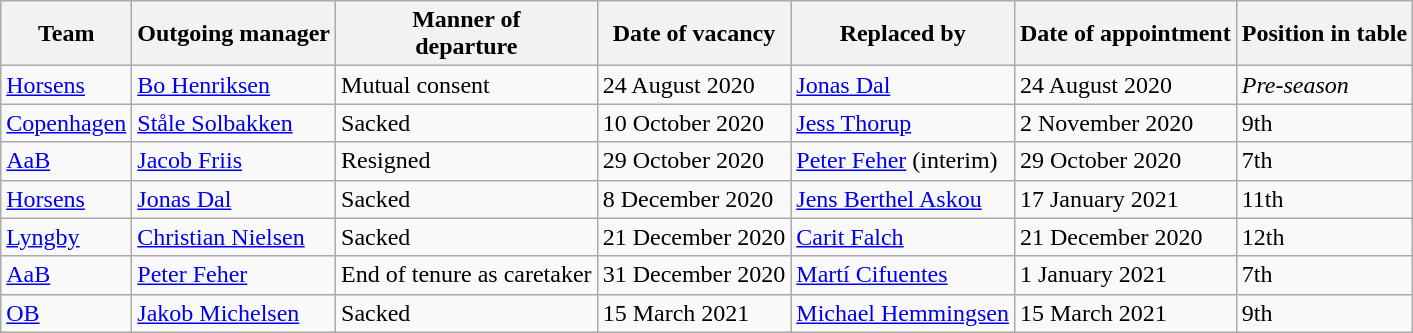<table class="wikitable">
<tr>
<th>Team</th>
<th>Outgoing manager</th>
<th>Manner of<br>departure</th>
<th>Date of vacancy</th>
<th>Replaced by</th>
<th>Date of appointment</th>
<th>Position in table</th>
</tr>
<tr>
<td><a href='#'>Horsens</a></td>
<td> <a href='#'>Bo Henriksen</a></td>
<td>Mutual consent</td>
<td>24 August 2020</td>
<td> <a href='#'>Jonas Dal</a></td>
<td>24 August 2020</td>
<td><em>Pre-season</em></td>
</tr>
<tr>
<td><a href='#'>Copenhagen</a></td>
<td> <a href='#'>Ståle Solbakken</a></td>
<td>Sacked</td>
<td>10 October 2020</td>
<td> <a href='#'>Jess Thorup</a></td>
<td>2 November 2020</td>
<td>9th</td>
</tr>
<tr>
<td><a href='#'>AaB</a></td>
<td> <a href='#'>Jacob Friis</a></td>
<td>Resigned</td>
<td>29 October 2020</td>
<td> <a href='#'>Peter Feher</a> (interim)</td>
<td>29 October 2020</td>
<td>7th</td>
</tr>
<tr>
<td><a href='#'>Horsens</a></td>
<td> <a href='#'>Jonas Dal</a></td>
<td>Sacked</td>
<td>8 December 2020</td>
<td> <a href='#'>Jens Berthel Askou</a></td>
<td>17 January 2021</td>
<td>11th</td>
</tr>
<tr>
<td><a href='#'>Lyngby</a></td>
<td> <a href='#'>Christian Nielsen</a></td>
<td>Sacked</td>
<td>21 December 2020</td>
<td> <a href='#'>Carit Falch</a></td>
<td>21 December 2020</td>
<td>12th</td>
</tr>
<tr>
<td><a href='#'>AaB</a></td>
<td> <a href='#'>Peter Feher</a></td>
<td>End of tenure as caretaker</td>
<td>31 December 2020</td>
<td> <a href='#'>Martí Cifuentes</a></td>
<td>1 January 2021</td>
<td>7th</td>
</tr>
<tr>
<td><a href='#'>OB</a></td>
<td> <a href='#'>Jakob Michelsen</a></td>
<td>Sacked</td>
<td>15 March 2021</td>
<td> <a href='#'>Michael Hemmingsen</a></td>
<td>15 March 2021</td>
<td>9th</td>
</tr>
</table>
